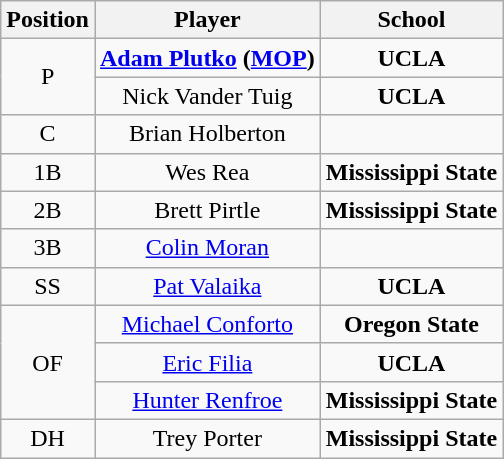<table class="wikitable" style=text-align:center>
<tr>
<th>Position</th>
<th>Player</th>
<th>School</th>
</tr>
<tr>
<td rowspan=2>P</td>
<td><strong><a href='#'>Adam Plutko</a> (<a href='#'>MOP</a>)</strong></td>
<td style=><strong>UCLA</strong></td>
</tr>
<tr>
<td>Nick Vander Tuig</td>
<td style=><strong>UCLA</strong></td>
</tr>
<tr>
<td>C</td>
<td>Brian Holberton</td>
<td style=></td>
</tr>
<tr>
<td>1B</td>
<td>Wes Rea</td>
<td style=><strong>Mississippi State</strong></td>
</tr>
<tr>
<td>2B</td>
<td>Brett Pirtle</td>
<td style=><strong>Mississippi State</strong></td>
</tr>
<tr>
<td>3B</td>
<td><a href='#'>Colin Moran</a></td>
<td style=></td>
</tr>
<tr>
<td>SS</td>
<td><a href='#'>Pat Valaika</a></td>
<td style=><strong>UCLA</strong></td>
</tr>
<tr>
<td rowspan=3>OF</td>
<td><a href='#'>Michael Conforto</a></td>
<td style=><strong>Oregon State</strong></td>
</tr>
<tr>
<td><a href='#'>Eric Filia</a></td>
<td style=><strong>UCLA</strong></td>
</tr>
<tr>
<td><a href='#'>Hunter Renfroe</a></td>
<td style=><strong>Mississippi State</strong></td>
</tr>
<tr>
<td>DH</td>
<td>Trey Porter</td>
<td style=><strong>Mississippi State</strong></td>
</tr>
</table>
